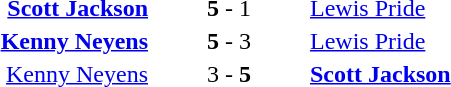<table style="text-align:center">
<tr>
<th width=223></th>
<th width=100></th>
<th width=223></th>
</tr>
<tr>
<td align=right><strong><a href='#'>Scott Jackson</a></strong> </td>
<td><strong>5</strong> - 1</td>
<td align=left> <a href='#'>Lewis Pride</a></td>
</tr>
<tr>
<td align=right><strong><a href='#'>Kenny Neyens</a></strong> </td>
<td><strong>5</strong> - 3</td>
<td align=left> <a href='#'>Lewis Pride</a></td>
</tr>
<tr>
<td align=right><a href='#'>Kenny Neyens</a> </td>
<td>3 - <strong>5</strong></td>
<td align=left> <strong><a href='#'>Scott Jackson</a></strong></td>
</tr>
</table>
